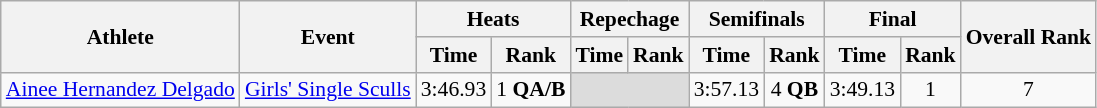<table class="wikitable" style="font-size:90%">
<tr>
<th rowspan="2">Athlete</th>
<th rowspan="2">Event</th>
<th colspan="2">Heats</th>
<th colspan="2">Repechage</th>
<th colspan="2">Semifinals</th>
<th colspan="2">Final</th>
<th rowspan="2">Overall Rank</th>
</tr>
<tr>
<th>Time</th>
<th>Rank</th>
<th>Time</th>
<th>Rank</th>
<th>Time</th>
<th>Rank</th>
<th>Time</th>
<th>Rank</th>
</tr>
<tr>
<td><a href='#'>Ainee Hernandez Delgado</a></td>
<td><a href='#'>Girls' Single Sculls</a></td>
<td align=center>3:46.93</td>
<td align=center>1 <strong>QA/B</strong></td>
<td colspan=2 bgcolor=#DCDCDC></td>
<td align=center>3:57.13</td>
<td align=center>4 <strong>QB</strong></td>
<td align=center>3:49.13</td>
<td align=center>1</td>
<td align=center>7</td>
</tr>
</table>
